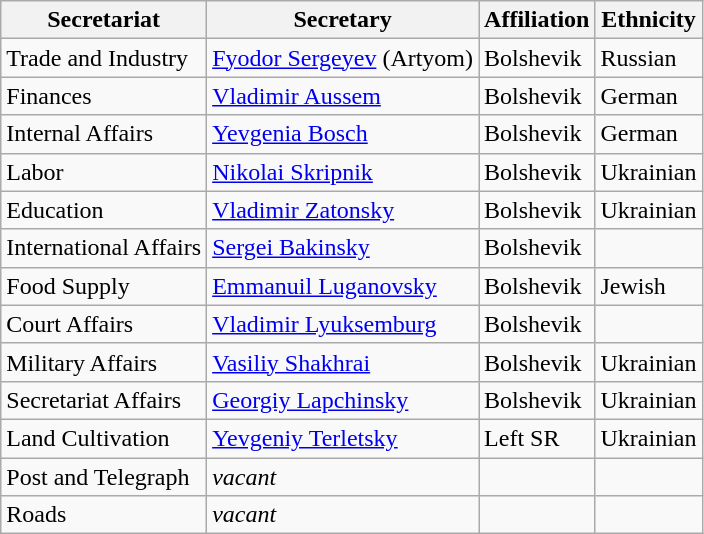<table class="wikitable">
<tr>
<th>Secretariat</th>
<th>Secretary</th>
<th>Affiliation</th>
<th>Ethnicity</th>
</tr>
<tr>
<td>Trade and Industry</td>
<td><a href='#'>Fyodor Sergeyev</a> (Artyom)</td>
<td>Bolshevik</td>
<td>Russian</td>
</tr>
<tr>
<td>Finances</td>
<td><a href='#'>Vladimir Aussem</a></td>
<td>Bolshevik</td>
<td>German</td>
</tr>
<tr>
<td>Internal Affairs</td>
<td><a href='#'>Yevgenia Bosch</a></td>
<td>Bolshevik</td>
<td>German</td>
</tr>
<tr>
<td>Labor</td>
<td><a href='#'>Nikolai Skripnik</a></td>
<td>Bolshevik</td>
<td>Ukrainian</td>
</tr>
<tr>
<td>Education</td>
<td><a href='#'>Vladimir Zatonsky</a></td>
<td>Bolshevik</td>
<td>Ukrainian</td>
</tr>
<tr>
<td>International Affairs</td>
<td><a href='#'>Sergei Bakinsky</a></td>
<td>Bolshevik</td>
<td></td>
</tr>
<tr>
<td>Food Supply</td>
<td><a href='#'>Emmanuil Luganovsky</a></td>
<td>Bolshevik</td>
<td>Jewish</td>
</tr>
<tr>
<td>Court Affairs</td>
<td><a href='#'>Vladimir Lyuksemburg</a></td>
<td>Bolshevik</td>
<td></td>
</tr>
<tr>
<td>Military Affairs</td>
<td><a href='#'>Vasiliy Shakhrai</a></td>
<td>Bolshevik</td>
<td>Ukrainian</td>
</tr>
<tr>
<td>Secretariat Affairs</td>
<td><a href='#'>Georgiy Lapchinsky</a></td>
<td>Bolshevik</td>
<td>Ukrainian</td>
</tr>
<tr>
<td>Land Cultivation</td>
<td><a href='#'>Yevgeniy Terletsky</a></td>
<td>Left SR</td>
<td>Ukrainian</td>
</tr>
<tr>
<td>Post and Telegraph</td>
<td><em>vacant</em></td>
<td></td>
<td></td>
</tr>
<tr>
<td>Roads</td>
<td><em>vacant</em></td>
<td></td>
<td></td>
</tr>
</table>
